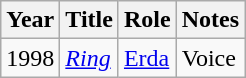<table class="wikitable sortable">
<tr>
<th>Year</th>
<th>Title</th>
<th>Role</th>
<th class="unsortable">Notes</th>
</tr>
<tr>
<td>1998</td>
<td><em><a href='#'>Ring</a></em></td>
<td><a href='#'>Erda</a></td>
<td>Voice</td>
</tr>
</table>
